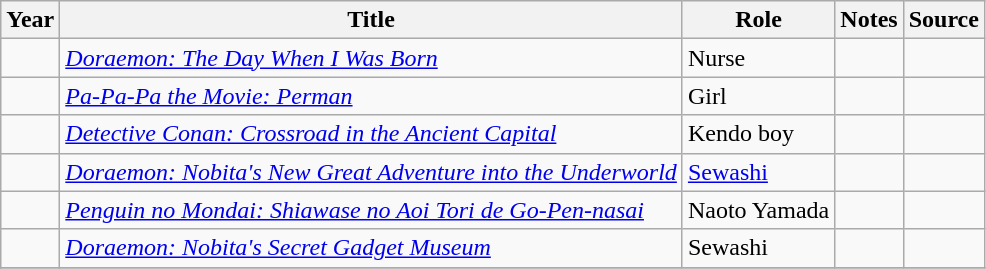<table class="wikitable sortable plainrowheaders">
<tr>
<th>Year</th>
<th>Title</th>
<th>Role</th>
<th class="unsortable">Notes</th>
<th class="unsortable">Source</th>
</tr>
<tr>
<td></td>
<td><em><a href='#'>Doraemon: The Day When I Was Born</a></em></td>
<td>Nurse</td>
<td></td>
<td></td>
</tr>
<tr>
<td></td>
<td><em><a href='#'>Pa-Pa-Pa the Movie: Perman</a></em></td>
<td>Girl</td>
<td></td>
<td></td>
</tr>
<tr>
<td></td>
<td><em><a href='#'>Detective Conan: Crossroad in the Ancient Capital</a></em></td>
<td>Kendo boy</td>
<td></td>
<td></td>
</tr>
<tr>
<td></td>
<td><em><a href='#'>Doraemon: Nobita's New Great Adventure into the Underworld</a></em></td>
<td><a href='#'>Sewashi</a></td>
<td></td>
<td></td>
</tr>
<tr>
<td></td>
<td><em><a href='#'>Penguin no Mondai: Shiawase no Aoi Tori de Go-Pen-nasai</a></em></td>
<td>Naoto Yamada</td>
<td></td>
<td></td>
</tr>
<tr>
<td></td>
<td><em><a href='#'>Doraemon: Nobita's Secret Gadget Museum</a></em></td>
<td>Sewashi</td>
<td></td>
<td></td>
</tr>
<tr>
</tr>
</table>
